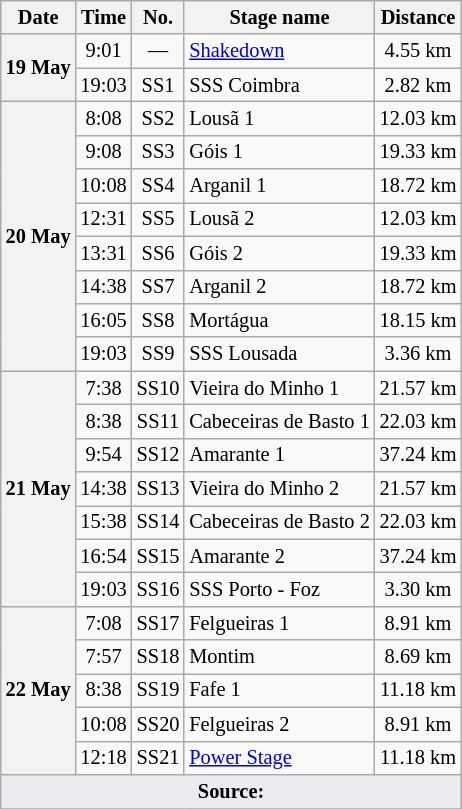<table class="wikitable" style="font-size: 85%;">
<tr>
<th>Date</th>
<th>Time</th>
<th>No.</th>
<th>Stage name</th>
<th>Distance</th>
</tr>
<tr>
<th rowspan="2">19 May</th>
<td align="center">9:01</td>
<td align="center">—</td>
<td><a href='#'>Shakedown</a></td>
<td align="center">4.55 km</td>
</tr>
<tr>
<td align="center">19:03</td>
<td align="center">SS1</td>
<td>SSS Coimbra</td>
<td align="center">2.82 km</td>
</tr>
<tr>
<th rowspan="8">20 May</th>
<td align="center">8:08</td>
<td align="center">SS2</td>
<td>Lousã 1</td>
<td align="center">12.03 km</td>
</tr>
<tr>
<td align="center">9:08</td>
<td align="center">SS3</td>
<td>Góis 1</td>
<td align="center">19.33 km</td>
</tr>
<tr>
<td align="center">10:08</td>
<td align="center">SS4</td>
<td>Arganil 1</td>
<td align="center">18.72 km</td>
</tr>
<tr>
<td align="center">12:31</td>
<td align="center">SS5</td>
<td>Lousã 2</td>
<td align="center">12.03 km</td>
</tr>
<tr>
<td align="center">13:31</td>
<td align="center">SS6</td>
<td>Góis 2</td>
<td align="center">19.33 km</td>
</tr>
<tr>
<td align="center">14:38</td>
<td align="center">SS7</td>
<td>Arganil 2</td>
<td align="center">18.72 km</td>
</tr>
<tr>
<td align="center">16:05</td>
<td align="center">SS8</td>
<td>Mortágua</td>
<td align="center">18.15 km</td>
</tr>
<tr>
<td align="center">19:03</td>
<td align="center">SS9</td>
<td>SSS Lousada</td>
<td align="center">3.36 km</td>
</tr>
<tr>
<th rowspan="7">21 May</th>
<td align="center">7:38</td>
<td align="center">SS10</td>
<td>Vieira do Minho 1</td>
<td align="center">21.57 km</td>
</tr>
<tr>
<td align="center">8:38</td>
<td align="center">SS11</td>
<td>Cabeceiras de Basto 1</td>
<td align="center">22.03 km</td>
</tr>
<tr>
<td align="center">9:54</td>
<td align="center">SS12</td>
<td>Amarante 1</td>
<td align="center">37.24 km</td>
</tr>
<tr>
<td align="center">14:38</td>
<td align="center">SS13</td>
<td>Vieira do Minho 2</td>
<td align="center">21.57 km</td>
</tr>
<tr>
<td align="center">15:38</td>
<td align="center">SS14</td>
<td>Cabeceiras de Basto 2</td>
<td align="center">22.03 km</td>
</tr>
<tr>
<td align="center">16:54</td>
<td align="center">SS15</td>
<td>Amarante 2</td>
<td align="center">37.24 km</td>
</tr>
<tr>
<td align="center">19:03</td>
<td align="center">SS16</td>
<td>SSS Porto - Foz</td>
<td align="center">3.30 km</td>
</tr>
<tr>
<th rowspan="5">22 May</th>
<td align="center">7:08</td>
<td align="center">SS17</td>
<td>Felgueiras 1</td>
<td align="center">8.91 km</td>
</tr>
<tr>
<td align="center">7:57</td>
<td align="center">SS18</td>
<td>Montim</td>
<td align="center">8.69 km</td>
</tr>
<tr>
<td align="center">8:38</td>
<td align="center">SS19</td>
<td>Fafe 1</td>
<td align="center">11.18 km</td>
</tr>
<tr>
<td align="center">10:08</td>
<td align="center">SS20</td>
<td>Felgueiras 2</td>
<td align="center">8.91 km</td>
</tr>
<tr>
<td align="center">12:18</td>
<td align="center">SS21</td>
<td><a href='#'>Power Stage</a></td>
<td align="center">11.18 km</td>
</tr>
<tr>
<td colspan="5" style="background-color:#EAECF0;text-align:center"><strong>Source:</strong></td>
</tr>
<tr>
</tr>
</table>
